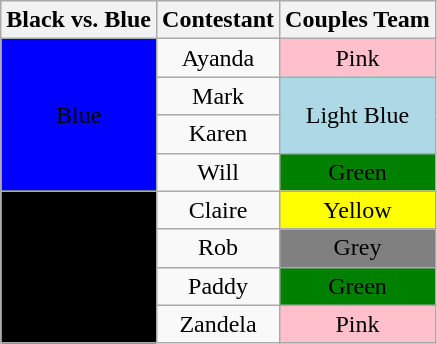<table class="wikitable" style="text-align:center" align="center">
<tr>
<th>Black vs. Blue</th>
<th>Contestant</th>
<th>Couples Team</th>
</tr>
<tr>
<td Rowspan=4 bgcolor="Blue"><span>Blue</span></td>
<td>Ayanda</td>
<td bgcolor="pink">Pink</td>
</tr>
<tr>
<td>Mark</td>
<td rowspan=2 bgcolor="lightblue">Light Blue</td>
</tr>
<tr>
<td>Karen</td>
</tr>
<tr>
<td>Will</td>
<td bgcolor="green"><span>Green</span></td>
</tr>
<tr>
<td Rowspan=4 bgcolor="Black"><span>Black</span></td>
<td>Claire</td>
<td bgcolor="yellow">Yellow</td>
</tr>
<tr>
<td>Rob</td>
<td bgcolor="grey">Grey</td>
</tr>
<tr>
<td>Paddy</td>
<td bgcolor="green"><span>Green</span></td>
</tr>
<tr>
<td>Zandela</td>
<td bgcolor="pink">Pink</td>
</tr>
</table>
